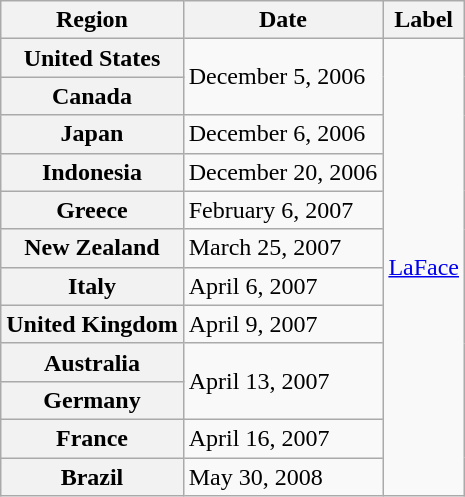<table class="wikitable plainrowheaders">
<tr>
<th>Region</th>
<th>Date</th>
<th>Label</th>
</tr>
<tr>
<th scope="row">United States</th>
<td rowspan="2">December 5, 2006</td>
<td rowspan="12"><a href='#'>LaFace</a></td>
</tr>
<tr>
<th scope="row">Canada</th>
</tr>
<tr>
<th scope="row">Japan</th>
<td>December 6, 2006</td>
</tr>
<tr>
<th scope="row">Indonesia</th>
<td>December 20, 2006</td>
</tr>
<tr>
<th scope="row">Greece</th>
<td>February 6, 2007</td>
</tr>
<tr>
<th scope="row">New Zealand</th>
<td>March 25, 2007</td>
</tr>
<tr>
<th scope="row">Italy</th>
<td>April 6, 2007</td>
</tr>
<tr>
<th scope="row">United Kingdom</th>
<td>April 9, 2007</td>
</tr>
<tr>
<th scope="row">Australia</th>
<td rowspan="2">April 13, 2007</td>
</tr>
<tr>
<th scope="row">Germany</th>
</tr>
<tr>
<th scope="row">France</th>
<td>April 16, 2007</td>
</tr>
<tr>
<th scope="row">Brazil</th>
<td>May 30, 2008</td>
</tr>
</table>
